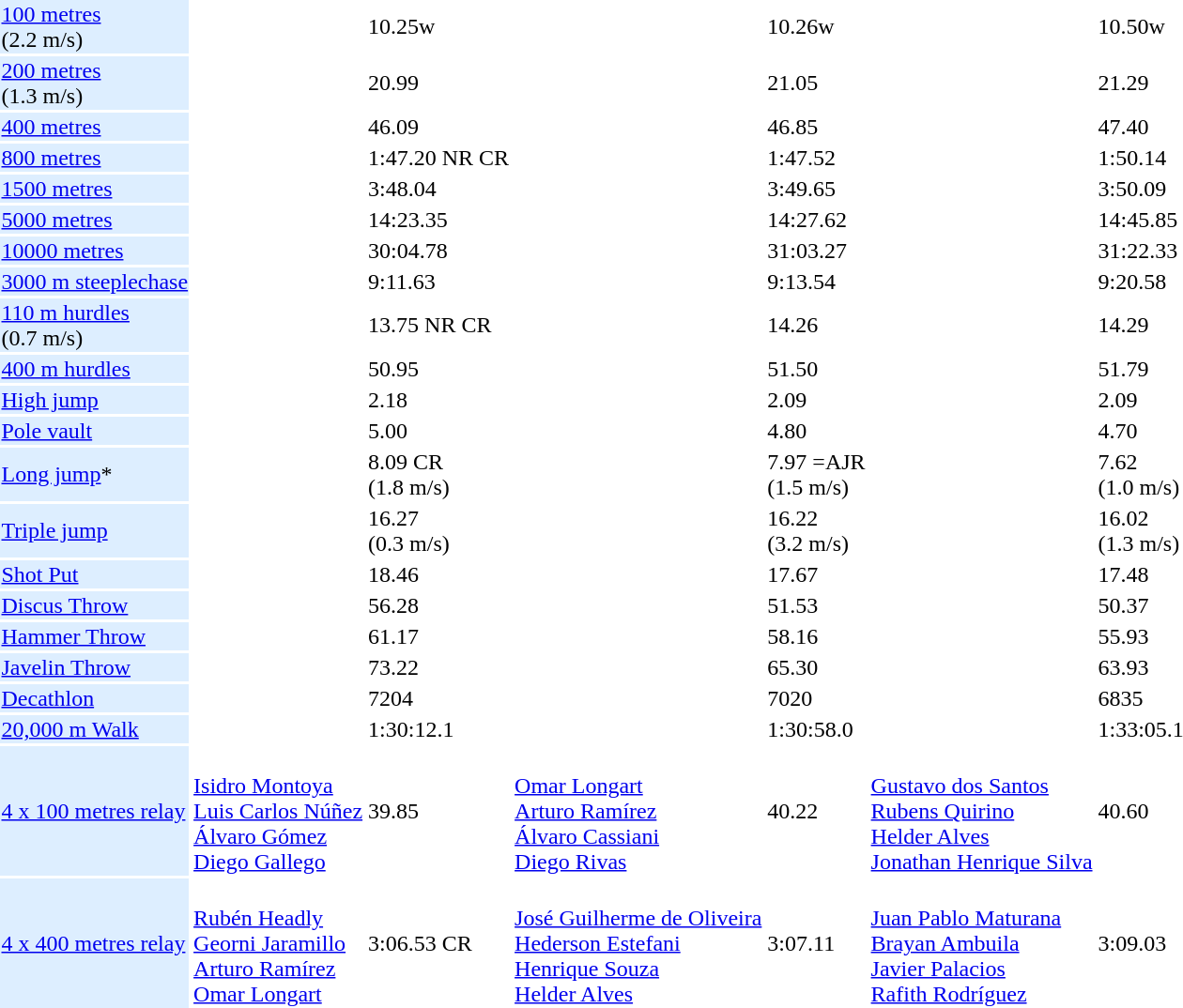<table>
<tr>
<td bgcolor = DDEEFF><a href='#'>100 metres</a> <br> (2.2 m/s)<br></td>
<td></td>
<td>10.25w</td>
<td></td>
<td>10.26w</td>
<td></td>
<td>10.50w</td>
</tr>
<tr>
<td bgcolor = DDEEFF><a href='#'>200 metres</a> <br> (1.3 m/s)<br></td>
<td></td>
<td>20.99</td>
<td></td>
<td>21.05</td>
<td></td>
<td>21.29</td>
</tr>
<tr>
<td bgcolor = DDEEFF><a href='#'>400 metres</a><br></td>
<td></td>
<td>46.09</td>
<td></td>
<td>46.85</td>
<td></td>
<td>47.40</td>
</tr>
<tr>
<td bgcolor = DDEEFF><a href='#'>800 metres</a><br></td>
<td></td>
<td>1:47.20  NR CR</td>
<td></td>
<td>1:47.52</td>
<td></td>
<td>1:50.14</td>
</tr>
<tr>
<td bgcolor = DDEEFF><a href='#'>1500 metres</a><br></td>
<td></td>
<td>3:48.04</td>
<td></td>
<td>3:49.65</td>
<td></td>
<td>3:50.09</td>
</tr>
<tr>
<td bgcolor = DDEEFF><a href='#'>5000 metres</a><br></td>
<td></td>
<td>14:23.35</td>
<td></td>
<td>14:27.62</td>
<td></td>
<td>14:45.85</td>
</tr>
<tr>
<td bgcolor = DDEEFF><a href='#'>10000 metres</a><br></td>
<td></td>
<td>30:04.78</td>
<td></td>
<td>31:03.27</td>
<td></td>
<td>31:22.33</td>
</tr>
<tr>
<td bgcolor = DDEEFF><a href='#'>3000 m steeplechase</a><br></td>
<td></td>
<td>9:11.63</td>
<td></td>
<td>9:13.54</td>
<td></td>
<td>9:20.58</td>
</tr>
<tr>
<td bgcolor = DDEEFF><a href='#'>110 m hurdles</a> <br> (0.7 m/s)<br></td>
<td></td>
<td>13.75 NR CR</td>
<td></td>
<td>14.26</td>
<td></td>
<td>14.29</td>
</tr>
<tr>
<td bgcolor = DDEEFF><a href='#'>400 m hurdles</a><br></td>
<td></td>
<td>50.95</td>
<td></td>
<td>51.50</td>
<td></td>
<td>51.79</td>
</tr>
<tr>
<td bgcolor = DDEEFF><a href='#'>High jump</a><br></td>
<td></td>
<td>2.18</td>
<td></td>
<td>2.09</td>
<td></td>
<td>2.09</td>
</tr>
<tr>
<td bgcolor = DDEEFF><a href='#'>Pole vault</a><br></td>
<td></td>
<td>5.00</td>
<td></td>
<td>4.80</td>
<td></td>
<td>4.70</td>
</tr>
<tr>
<td bgcolor = DDEEFF><a href='#'>Long jump</a>*<br></td>
<td></td>
<td>8.09 CR <br> (1.8 m/s)</td>
<td></td>
<td>7.97 =AJR  <br> (1.5 m/s)</td>
<td></td>
<td>7.62  <br> (1.0 m/s)</td>
</tr>
<tr>
<td bgcolor = DDEEFF><a href='#'>Triple jump</a><br></td>
<td></td>
<td>16.27  <br> (0.3 m/s)</td>
<td></td>
<td>16.22  <br> (3.2 m/s)</td>
<td></td>
<td>16.02  <br> (1.3 m/s)</td>
</tr>
<tr>
<td bgcolor = DDEEFF><a href='#'>Shot Put</a><br></td>
<td></td>
<td>18.46</td>
<td></td>
<td>17.67</td>
<td></td>
<td>17.48</td>
</tr>
<tr>
<td bgcolor = DDEEFF><a href='#'>Discus Throw</a><br></td>
<td></td>
<td>56.28</td>
<td></td>
<td>51.53</td>
<td></td>
<td>50.37</td>
</tr>
<tr>
<td bgcolor = DDEEFF><a href='#'>Hammer Throw</a><br></td>
<td></td>
<td>61.17</td>
<td></td>
<td>58.16</td>
<td></td>
<td>55.93</td>
</tr>
<tr>
<td bgcolor = DDEEFF><a href='#'>Javelin Throw</a><br></td>
<td></td>
<td>73.22</td>
<td></td>
<td>65.30</td>
<td></td>
<td>63.93</td>
</tr>
<tr>
<td bgcolor = DDEEFF><a href='#'>Decathlon</a><br></td>
<td></td>
<td>7204</td>
<td></td>
<td>7020</td>
<td></td>
<td>6835</td>
</tr>
<tr>
<td bgcolor = DDEEFF><a href='#'>20,000 m Walk</a><br></td>
<td></td>
<td>1:30:12.1</td>
<td></td>
<td>1:30:58.0</td>
<td></td>
<td>1:33:05.1</td>
</tr>
<tr>
<td bgcolor = DDEEFF><a href='#'>4 x 100 metres relay</a><br></td>
<td>  <br> <a href='#'>Isidro Montoya</a> <br> <a href='#'>Luis Carlos Núñez</a> <br> <a href='#'>Álvaro Gómez</a> <br> <a href='#'>Diego Gallego</a></td>
<td>39.85</td>
<td>  <br> <a href='#'>Omar Longart</a> <br> <a href='#'>Arturo Ramírez</a> <br> <a href='#'>Álvaro Cassiani</a> <br> <a href='#'>Diego Rivas</a></td>
<td>40.22</td>
<td>  <br> <a href='#'>Gustavo dos Santos</a> <br> <a href='#'>Rubens Quirino</a> <br> <a href='#'>Helder Alves</a> <br> <a href='#'>Jonathan Henrique Silva</a></td>
<td>40.60</td>
</tr>
<tr>
<td bgcolor = DDEEFF><a href='#'>4 x 400 metres relay</a><br></td>
<td>  <br> <a href='#'>Rubén Headly</a> <br> <a href='#'>Georni Jaramillo</a> <br> <a href='#'>Arturo Ramírez</a> <br> <a href='#'>Omar Longart</a></td>
<td>3:06.53 CR</td>
<td>  <br> <a href='#'>José Guilherme de Oliveira</a> <br> <a href='#'>Hederson Estefani</a> <br> <a href='#'>Henrique Souza</a> <br> <a href='#'>Helder Alves</a></td>
<td>3:07.11</td>
<td>  <br> <a href='#'>Juan Pablo Maturana</a> <br> <a href='#'>Brayan Ambuila</a> <br> <a href='#'>Javier Palacios</a> <br> <a href='#'>Rafith Rodríguez</a></td>
<td>3:09.03</td>
</tr>
</table>
